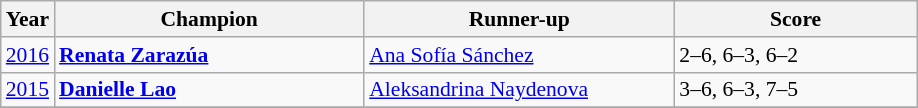<table class="wikitable" style="font-size:90%">
<tr>
<th>Year</th>
<th width="200">Champion</th>
<th width="200">Runner-up</th>
<th width="155">Score</th>
</tr>
<tr>
<td><a href='#'>2016</a></td>
<td> <strong><a href='#'>Renata Zarazúa</a></strong></td>
<td> <a href='#'>Ana Sofía Sánchez</a></td>
<td>2–6, 6–3, 6–2</td>
</tr>
<tr>
<td><a href='#'>2015</a></td>
<td> <strong><a href='#'>Danielle Lao</a></strong></td>
<td> <a href='#'>Aleksandrina Naydenova</a></td>
<td>3–6, 6–3, 7–5</td>
</tr>
<tr>
</tr>
</table>
